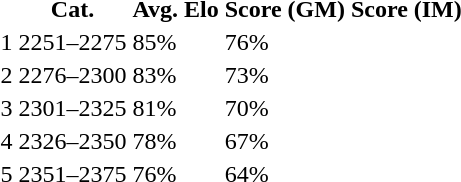<table>
<tr>
<td valign="top"><br></td>
<th>Cat.</th>
<th>Avg. Elo</th>
<th>Score (GM)</th>
<th>Score (IM)</th>
</tr>
<tr>
<td>1</td>
<td>2251–2275</td>
<td>85%</td>
<td>76%</td>
</tr>
<tr>
<td>2</td>
<td>2276–2300</td>
<td>83%</td>
<td>73%</td>
</tr>
<tr>
<td>3</td>
<td>2301–2325</td>
<td>81%</td>
<td>70%</td>
</tr>
<tr>
<td>4</td>
<td>2326–2350</td>
<td>78%</td>
<td>67%</td>
</tr>
<tr>
<td>5</td>
<td>2351–2375</td>
<td>76%</td>
<td>64%</td>
</tr>
</table>
